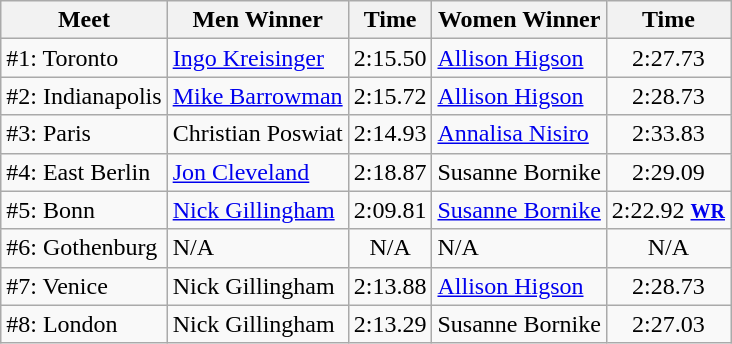<table class=wikitable>
<tr>
<th>Meet</th>
<th>Men Winner</th>
<th>Time</th>
<th>Women Winner</th>
<th>Time</th>
</tr>
<tr>
<td>#1: Toronto</td>
<td> <a href='#'>Ingo Kreisinger</a></td>
<td align=center>2:15.50</td>
<td> <a href='#'>Allison Higson</a></td>
<td align=center>2:27.73</td>
</tr>
<tr>
<td>#2: Indianapolis</td>
<td> <a href='#'>Mike Barrowman</a></td>
<td align=center>2:15.72</td>
<td> <a href='#'>Allison Higson</a></td>
<td align=center>2:28.73</td>
</tr>
<tr>
<td>#3: Paris</td>
<td> Christian Poswiat</td>
<td align=center>2:14.93</td>
<td> <a href='#'>Annalisa Nisiro</a></td>
<td align=center>2:33.83</td>
</tr>
<tr>
<td>#4: East Berlin</td>
<td> <a href='#'>Jon Cleveland</a></td>
<td align=center>2:18.87</td>
<td> Susanne Bornike</td>
<td align=center>2:29.09</td>
</tr>
<tr>
<td>#5: Bonn</td>
<td> <a href='#'>Nick Gillingham</a></td>
<td align=center>2:09.81</td>
<td> <a href='#'>Susanne Bornike</a></td>
<td align=center>2:22.92 <small><a href='#'><strong>WR</strong></a></small></td>
</tr>
<tr>
<td>#6: Gothenburg</td>
<td>N/A</td>
<td align=center>N/A</td>
<td>N/A</td>
<td align=center>N/A</td>
</tr>
<tr>
<td>#7: Venice</td>
<td> Nick Gillingham</td>
<td align=center>2:13.88</td>
<td> <a href='#'>Allison Higson</a></td>
<td align=center>2:28.73</td>
</tr>
<tr>
<td>#8: London</td>
<td> Nick Gillingham</td>
<td align=center>2:13.29</td>
<td> Susanne Bornike</td>
<td align=center>2:27.03</td>
</tr>
</table>
